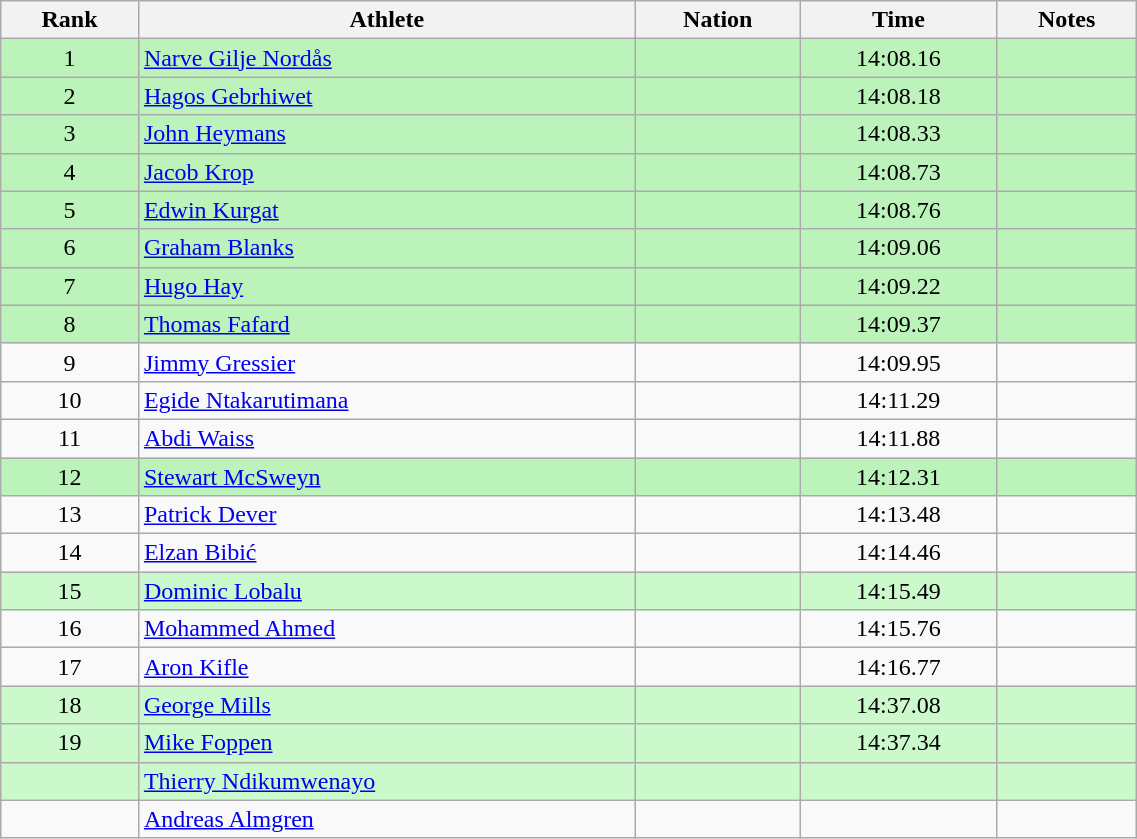<table class="wikitable sortable" style="text-align:center;width: 60%;">
<tr>
<th>Rank</th>
<th>Athlete</th>
<th>Nation</th>
<th>Time</th>
<th>Notes</th>
</tr>
<tr bgcolor=bbf3bb>
<td>1</td>
<td align=left><a href='#'>Narve Gilje Nordås</a></td>
<td align=left></td>
<td>14:08.16</td>
<td></td>
</tr>
<tr bgcolor=bbf3bb>
<td>2</td>
<td align=left><a href='#'>Hagos Gebrhiwet</a></td>
<td align=left></td>
<td>14:08.18</td>
<td></td>
</tr>
<tr bgcolor=bbf3bb>
<td>3</td>
<td align=left><a href='#'>John Heymans</a></td>
<td align=left></td>
<td>14:08.33</td>
<td></td>
</tr>
<tr bgcolor=bbf3bb>
<td>4</td>
<td align=left><a href='#'>Jacob Krop</a></td>
<td align=left></td>
<td>14:08.73</td>
<td></td>
</tr>
<tr bgcolor=bbf3bb>
<td>5</td>
<td align=left><a href='#'>Edwin Kurgat</a></td>
<td align=left></td>
<td>14:08.76</td>
<td></td>
</tr>
<tr bgcolor=bbf3bb>
<td>6</td>
<td align=left><a href='#'>Graham Blanks</a></td>
<td align=left></td>
<td>14:09.06</td>
<td></td>
</tr>
<tr bgcolor=bbf3bb>
<td>7</td>
<td align=left><a href='#'>Hugo Hay</a></td>
<td align=left></td>
<td>14:09.22</td>
<td></td>
</tr>
<tr bgcolor=bbf3bb>
<td>8</td>
<td align=left><a href='#'>Thomas Fafard</a></td>
<td align=left></td>
<td>14:09.37</td>
<td></td>
</tr>
<tr>
<td>9</td>
<td align=left><a href='#'>Jimmy Gressier</a></td>
<td align=left></td>
<td>14:09.95</td>
<td></td>
</tr>
<tr>
<td>10</td>
<td align=left><a href='#'>Egide Ntakarutimana</a></td>
<td align=left></td>
<td>14:11.29</td>
<td></td>
</tr>
<tr>
<td>11</td>
<td align=left><a href='#'>Abdi Waiss</a></td>
<td align=left></td>
<td>14:11.88</td>
<td></td>
</tr>
<tr bgcolor=bbf3bb>
<td>12</td>
<td align=left><a href='#'>Stewart McSweyn</a></td>
<td align=left></td>
<td>14:12.31</td>
<td></td>
</tr>
<tr>
<td>13</td>
<td align=left><a href='#'>Patrick Dever</a></td>
<td align=left></td>
<td>14:13.48</td>
<td></td>
</tr>
<tr>
<td>14</td>
<td align=left><a href='#'>Elzan Bibić</a></td>
<td align=left></td>
<td>14:14.46</td>
<td></td>
</tr>
<tr bgcolor=ccf9cc>
<td>15</td>
<td align=left><a href='#'>Dominic Lobalu</a></td>
<td align=left></td>
<td>14:15.49</td>
<td></td>
</tr>
<tr>
<td>16</td>
<td align=left><a href='#'>Mohammed Ahmed</a></td>
<td align=left></td>
<td>14:15.76</td>
<td></td>
</tr>
<tr>
<td>17</td>
<td align=left><a href='#'>Aron Kifle</a></td>
<td align=left></td>
<td>14:16.77</td>
<td></td>
</tr>
<tr bgcolor=ccf9cc>
<td>18</td>
<td align=left><a href='#'>George Mills</a></td>
<td align=left></td>
<td>14:37.08</td>
<td></td>
</tr>
<tr bgcolor=ccf9cc>
<td>19</td>
<td align=left><a href='#'>Mike Foppen</a></td>
<td align=left></td>
<td>14:37.34</td>
<td></td>
</tr>
<tr bgcolor=ccf9cc>
<td></td>
<td align=left><a href='#'>Thierry Ndikumwenayo</a></td>
<td align=left></td>
<td></td>
<td></td>
</tr>
<tr>
<td></td>
<td align=left><a href='#'>Andreas Almgren</a></td>
<td align=left></td>
<td></td>
<td></td>
</tr>
</table>
